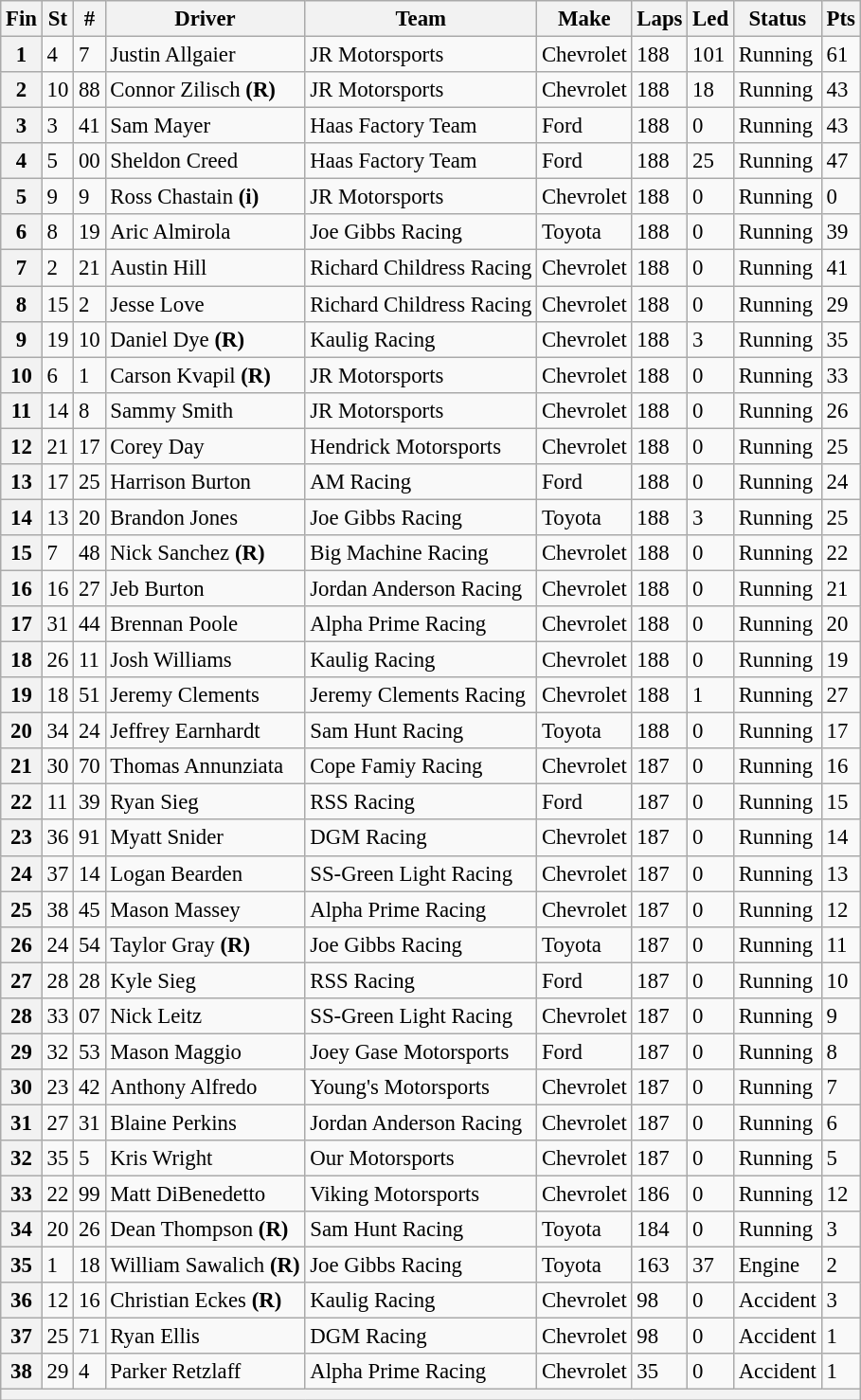<table class="wikitable" style="font-size:95%">
<tr>
<th>Fin</th>
<th>St</th>
<th>#</th>
<th>Driver</th>
<th>Team</th>
<th>Make</th>
<th>Laps</th>
<th>Led</th>
<th>Status</th>
<th>Pts</th>
</tr>
<tr>
<th>1</th>
<td>4</td>
<td>7</td>
<td>Justin Allgaier</td>
<td>JR Motorsports</td>
<td>Chevrolet</td>
<td>188</td>
<td>101</td>
<td>Running</td>
<td>61</td>
</tr>
<tr>
<th>2</th>
<td>10</td>
<td>88</td>
<td>Connor Zilisch <strong>(R)</strong></td>
<td>JR Motorsports</td>
<td>Chevrolet</td>
<td>188</td>
<td>18</td>
<td>Running</td>
<td>43</td>
</tr>
<tr>
<th>3</th>
<td>3</td>
<td>41</td>
<td>Sam Mayer</td>
<td>Haas Factory Team</td>
<td>Ford</td>
<td>188</td>
<td>0</td>
<td>Running</td>
<td>43</td>
</tr>
<tr>
<th>4</th>
<td>5</td>
<td>00</td>
<td>Sheldon Creed</td>
<td>Haas Factory Team</td>
<td>Ford</td>
<td>188</td>
<td>25</td>
<td>Running</td>
<td>47</td>
</tr>
<tr>
<th>5</th>
<td>9</td>
<td>9</td>
<td>Ross Chastain <strong>(i)</strong></td>
<td>JR Motorsports</td>
<td>Chevrolet</td>
<td>188</td>
<td>0</td>
<td>Running</td>
<td>0</td>
</tr>
<tr>
<th>6</th>
<td>8</td>
<td>19</td>
<td>Aric Almirola</td>
<td>Joe Gibbs Racing</td>
<td>Toyota</td>
<td>188</td>
<td>0</td>
<td>Running</td>
<td>39</td>
</tr>
<tr>
<th>7</th>
<td>2</td>
<td>21</td>
<td>Austin Hill</td>
<td>Richard Childress Racing</td>
<td>Chevrolet</td>
<td>188</td>
<td>0</td>
<td>Running</td>
<td>41</td>
</tr>
<tr>
<th>8</th>
<td>15</td>
<td>2</td>
<td>Jesse Love</td>
<td>Richard Childress Racing</td>
<td>Chevrolet</td>
<td>188</td>
<td>0</td>
<td>Running</td>
<td>29</td>
</tr>
<tr>
<th>9</th>
<td>19</td>
<td>10</td>
<td>Daniel Dye <strong>(R)</strong></td>
<td>Kaulig Racing</td>
<td>Chevrolet</td>
<td>188</td>
<td>3</td>
<td>Running</td>
<td>35</td>
</tr>
<tr>
<th>10</th>
<td>6</td>
<td>1</td>
<td>Carson Kvapil <strong>(R)</strong></td>
<td>JR Motorsports</td>
<td>Chevrolet</td>
<td>188</td>
<td>0</td>
<td>Running</td>
<td>33</td>
</tr>
<tr>
<th>11</th>
<td>14</td>
<td>8</td>
<td>Sammy Smith</td>
<td>JR Motorsports</td>
<td>Chevrolet</td>
<td>188</td>
<td>0</td>
<td>Running</td>
<td>26</td>
</tr>
<tr>
<th>12</th>
<td>21</td>
<td>17</td>
<td>Corey Day</td>
<td>Hendrick Motorsports</td>
<td>Chevrolet</td>
<td>188</td>
<td>0</td>
<td>Running</td>
<td>25</td>
</tr>
<tr>
<th>13</th>
<td>17</td>
<td>25</td>
<td>Harrison Burton</td>
<td>AM Racing</td>
<td>Ford</td>
<td>188</td>
<td>0</td>
<td>Running</td>
<td>24</td>
</tr>
<tr>
<th>14</th>
<td>13</td>
<td>20</td>
<td>Brandon Jones</td>
<td>Joe Gibbs Racing</td>
<td>Toyota</td>
<td>188</td>
<td>3</td>
<td>Running</td>
<td>25</td>
</tr>
<tr>
<th>15</th>
<td>7</td>
<td>48</td>
<td>Nick Sanchez <strong>(R)</strong></td>
<td>Big Machine Racing</td>
<td>Chevrolet</td>
<td>188</td>
<td>0</td>
<td>Running</td>
<td>22</td>
</tr>
<tr>
<th>16</th>
<td>16</td>
<td>27</td>
<td>Jeb Burton</td>
<td>Jordan Anderson Racing</td>
<td>Chevrolet</td>
<td>188</td>
<td>0</td>
<td>Running</td>
<td>21</td>
</tr>
<tr>
<th>17</th>
<td>31</td>
<td>44</td>
<td>Brennan Poole</td>
<td>Alpha Prime Racing</td>
<td>Chevrolet</td>
<td>188</td>
<td>0</td>
<td>Running</td>
<td>20</td>
</tr>
<tr>
<th>18</th>
<td>26</td>
<td>11</td>
<td>Josh Williams</td>
<td>Kaulig Racing</td>
<td>Chevrolet</td>
<td>188</td>
<td>0</td>
<td>Running</td>
<td>19</td>
</tr>
<tr>
<th>19</th>
<td>18</td>
<td>51</td>
<td>Jeremy Clements</td>
<td>Jeremy Clements Racing</td>
<td>Chevrolet</td>
<td>188</td>
<td>1</td>
<td>Running</td>
<td>27</td>
</tr>
<tr>
<th>20</th>
<td>34</td>
<td>24</td>
<td>Jeffrey Earnhardt</td>
<td>Sam Hunt Racing</td>
<td>Toyota</td>
<td>188</td>
<td>0</td>
<td>Running</td>
<td>17</td>
</tr>
<tr>
<th>21</th>
<td>30</td>
<td>70</td>
<td>Thomas Annunziata</td>
<td>Cope Famiy Racing</td>
<td>Chevrolet</td>
<td>187</td>
<td>0</td>
<td>Running</td>
<td>16</td>
</tr>
<tr>
<th>22</th>
<td>11</td>
<td>39</td>
<td>Ryan Sieg</td>
<td>RSS Racing</td>
<td>Ford</td>
<td>187</td>
<td>0</td>
<td>Running</td>
<td>15</td>
</tr>
<tr>
<th>23</th>
<td>36</td>
<td>91</td>
<td>Myatt Snider</td>
<td>DGM Racing</td>
<td>Chevrolet</td>
<td>187</td>
<td>0</td>
<td>Running</td>
<td>14</td>
</tr>
<tr>
<th>24</th>
<td>37</td>
<td>14</td>
<td>Logan Bearden</td>
<td>SS-Green Light Racing</td>
<td>Chevrolet</td>
<td>187</td>
<td>0</td>
<td>Running</td>
<td>13</td>
</tr>
<tr>
<th>25</th>
<td>38</td>
<td>45</td>
<td>Mason Massey</td>
<td>Alpha Prime Racing</td>
<td>Chevrolet</td>
<td>187</td>
<td>0</td>
<td>Running</td>
<td>12</td>
</tr>
<tr>
<th>26</th>
<td>24</td>
<td>54</td>
<td>Taylor Gray <strong>(R)</strong></td>
<td>Joe Gibbs Racing</td>
<td>Toyota</td>
<td>187</td>
<td>0</td>
<td>Running</td>
<td>11</td>
</tr>
<tr>
<th>27</th>
<td>28</td>
<td>28</td>
<td>Kyle Sieg</td>
<td>RSS Racing</td>
<td>Ford</td>
<td>187</td>
<td>0</td>
<td>Running</td>
<td>10</td>
</tr>
<tr>
<th>28</th>
<td>33</td>
<td>07</td>
<td>Nick Leitz</td>
<td>SS-Green Light Racing</td>
<td>Chevrolet</td>
<td>187</td>
<td>0</td>
<td>Running</td>
<td>9</td>
</tr>
<tr>
<th>29</th>
<td>32</td>
<td>53</td>
<td>Mason Maggio</td>
<td>Joey Gase Motorsports</td>
<td>Ford</td>
<td>187</td>
<td>0</td>
<td>Running</td>
<td>8</td>
</tr>
<tr>
<th>30</th>
<td>23</td>
<td>42</td>
<td>Anthony Alfredo</td>
<td>Young's Motorsports</td>
<td>Chevrolet</td>
<td>187</td>
<td>0</td>
<td>Running</td>
<td>7</td>
</tr>
<tr>
<th>31</th>
<td>27</td>
<td>31</td>
<td>Blaine Perkins</td>
<td>Jordan Anderson Racing</td>
<td>Chevrolet</td>
<td>187</td>
<td>0</td>
<td>Running</td>
<td>6</td>
</tr>
<tr>
<th>32</th>
<td>35</td>
<td>5</td>
<td>Kris Wright</td>
<td>Our Motorsports</td>
<td>Chevrolet</td>
<td>187</td>
<td>0</td>
<td>Running</td>
<td>5</td>
</tr>
<tr>
<th>33</th>
<td>22</td>
<td>99</td>
<td>Matt DiBenedetto</td>
<td>Viking Motorsports</td>
<td>Chevrolet</td>
<td>186</td>
<td>0</td>
<td>Running</td>
<td>12</td>
</tr>
<tr>
<th>34</th>
<td>20</td>
<td>26</td>
<td>Dean Thompson <strong>(R)</strong></td>
<td>Sam Hunt Racing</td>
<td>Toyota</td>
<td>184</td>
<td>0</td>
<td>Running</td>
<td>3</td>
</tr>
<tr>
<th>35</th>
<td>1</td>
<td>18</td>
<td>William Sawalich <strong>(R)</strong></td>
<td>Joe Gibbs Racing</td>
<td>Toyota</td>
<td>163</td>
<td>37</td>
<td>Engine</td>
<td>2</td>
</tr>
<tr>
<th>36</th>
<td>12</td>
<td>16</td>
<td>Christian Eckes <strong>(R)</strong></td>
<td>Kaulig Racing</td>
<td>Chevrolet</td>
<td>98</td>
<td>0</td>
<td>Accident</td>
<td>3</td>
</tr>
<tr>
<th>37</th>
<td>25</td>
<td>71</td>
<td>Ryan Ellis</td>
<td>DGM Racing</td>
<td>Chevrolet</td>
<td>98</td>
<td>0</td>
<td>Accident</td>
<td>1</td>
</tr>
<tr>
<th>38</th>
<td>29</td>
<td>4</td>
<td>Parker Retzlaff</td>
<td>Alpha Prime Racing</td>
<td>Chevrolet</td>
<td>35</td>
<td>0</td>
<td>Accident</td>
<td>1</td>
</tr>
<tr>
<th colspan="10"></th>
</tr>
</table>
